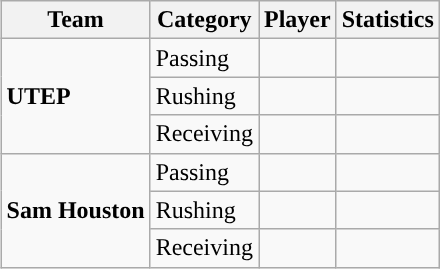<table class="wikitable" style="float: right;">
<tr>
<th>Team</th>
<th>Category</th>
<th>Player</th>
<th>Statistics</th>
</tr>
<tr>
<td rowspan=3><strong>UTEP</strong></td>
<td>Passing</td>
<td></td>
<td></td>
</tr>
<tr>
<td>Rushing</td>
<td></td>
<td></td>
</tr>
<tr>
<td>Receiving</td>
<td></td>
<td></td>
</tr>
<tr>
<td rowspan=3><strong>Sam Houston</strong></td>
<td>Passing</td>
<td></td>
<td></td>
</tr>
<tr>
<td>Rushing</td>
<td></td>
<td></td>
</tr>
<tr>
<td>Receiving</td>
<td></td>
<td></td>
</tr>
</table>
